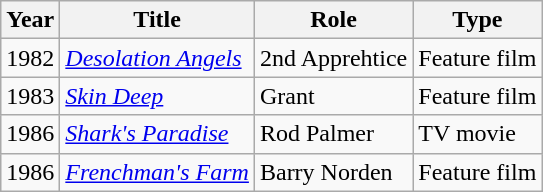<table class="wikitable">
<tr>
<th>Year</th>
<th>Title</th>
<th>Role</th>
<th>Type</th>
</tr>
<tr>
<td>1982</td>
<td><em><a href='#'>Desolation Angels</a></em></td>
<td>2nd Apprehtice</td>
<td>Feature film</td>
</tr>
<tr>
<td>1983</td>
<td><em><a href='#'>Skin Deep</a></em></td>
<td>Grant</td>
<td>Feature film</td>
</tr>
<tr>
<td>1986</td>
<td><em><a href='#'>Shark's Paradise</a></em></td>
<td>Rod Palmer</td>
<td>TV movie</td>
</tr>
<tr>
<td>1986</td>
<td><em><a href='#'>Frenchman's Farm</a></em></td>
<td>Barry Norden</td>
<td>Feature film</td>
</tr>
</table>
